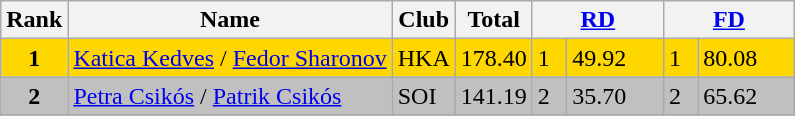<table class="wikitable sortable">
<tr>
<th>Rank</th>
<th>Name</th>
<th>Club</th>
<th>Total</th>
<th colspan="2" width="80px"><a href='#'>RD</a></th>
<th colspan="2" width="80px"><a href='#'>FD</a></th>
</tr>
<tr bgcolor="gold">
<td align="center"><strong>1</strong></td>
<td><a href='#'>Katica Kedves</a> / <a href='#'>Fedor Sharonov</a></td>
<td>HKA</td>
<td>178.40</td>
<td>1</td>
<td>49.92</td>
<td>1</td>
<td>80.08</td>
</tr>
<tr bgcolor="silver">
<td align="center"><strong>2</strong></td>
<td><a href='#'>Petra Csikós</a> / <a href='#'>Patrik Csikós</a></td>
<td>SOI</td>
<td>141.19</td>
<td>2</td>
<td>35.70</td>
<td>2</td>
<td>65.62</td>
</tr>
<tr>
</tr>
</table>
